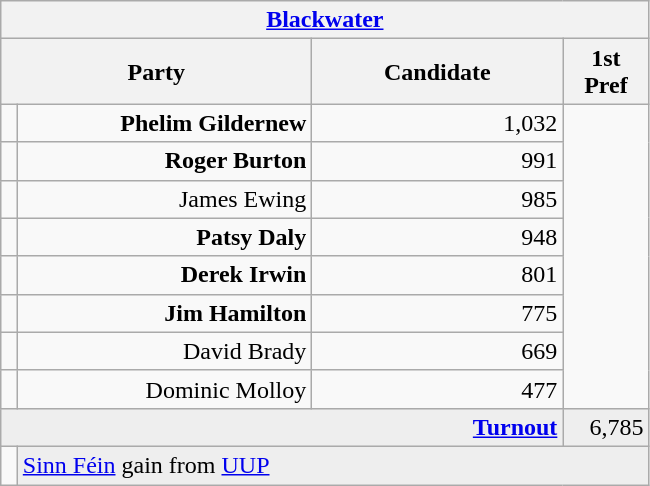<table class="wikitable">
<tr>
<th colspan="4" align="center"><a href='#'>Blackwater</a></th>
</tr>
<tr>
<th colspan="2" align="center" width=200>Party</th>
<th width=160>Candidate</th>
<th width=50>1st Pref</th>
</tr>
<tr>
<td></td>
<td align="right"><strong>Phelim Gildernew</strong></td>
<td align="right">1,032</td>
</tr>
<tr>
<td></td>
<td align="right"><strong>Roger Burton</strong></td>
<td align="right">991</td>
</tr>
<tr>
<td></td>
<td align="right">James Ewing</td>
<td align="right">985</td>
</tr>
<tr>
<td></td>
<td align="right"><strong>Patsy Daly</strong></td>
<td align="right">948</td>
</tr>
<tr>
<td></td>
<td align="right"><strong>Derek Irwin</strong></td>
<td align="right">801</td>
</tr>
<tr>
<td></td>
<td align="right"><strong>Jim Hamilton</strong></td>
<td align="right">775</td>
</tr>
<tr>
<td></td>
<td align="right">David Brady</td>
<td align="right">669</td>
</tr>
<tr>
<td></td>
<td align="right">Dominic Molloy</td>
<td align="right">477</td>
</tr>
<tr bgcolor="EEEEEE">
<td colspan=3 align="right"><strong><a href='#'>Turnout</a></strong></td>
<td align="right">6,785</td>
</tr>
<tr>
<td bgcolor=></td>
<td colspan=3 bgcolor="EEEEEE"><a href='#'>Sinn Féin</a> gain from <a href='#'>UUP</a></td>
</tr>
</table>
